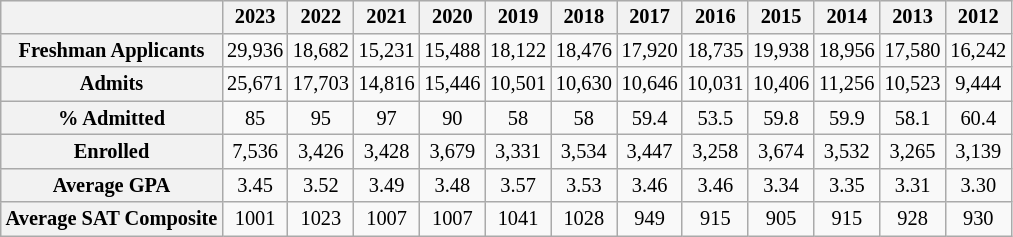<table class="wikitable" style="text-align:center; float:left; font-size:85%; margin-right:2em">
<tr>
<th> </th>
<th>2023</th>
<th>2022</th>
<th>2021</th>
<th>2020</th>
<th>2019</th>
<th>2018</th>
<th>2017</th>
<th>2016</th>
<th>2015</th>
<th>2014</th>
<th>2013</th>
<th>2012</th>
</tr>
<tr>
<th>Freshman Applicants</th>
<td>29,936</td>
<td>18,682</td>
<td>15,231</td>
<td>15,488</td>
<td>18,122</td>
<td>18,476</td>
<td>17,920</td>
<td>18,735</td>
<td>19,938</td>
<td>18,956</td>
<td>17,580</td>
<td>16,242</td>
</tr>
<tr>
<th>Admits</th>
<td>25,671</td>
<td>17,703</td>
<td>14,816</td>
<td>15,446</td>
<td>10,501</td>
<td>10,630</td>
<td>10,646</td>
<td>10,031</td>
<td>10,406</td>
<td>11,256</td>
<td>10,523</td>
<td>9,444</td>
</tr>
<tr>
<th>% Admitted</th>
<td>85</td>
<td>95</td>
<td>97</td>
<td>90</td>
<td>58</td>
<td>58</td>
<td>59.4</td>
<td>53.5</td>
<td>59.8</td>
<td>59.9</td>
<td>58.1</td>
<td>60.4</td>
</tr>
<tr>
<th>Enrolled</th>
<td>7,536</td>
<td>3,426</td>
<td>3,428</td>
<td>3,679</td>
<td>3,331</td>
<td>3,534</td>
<td>3,447</td>
<td>3,258</td>
<td>3,674</td>
<td>3,532</td>
<td>3,265</td>
<td>3,139</td>
</tr>
<tr>
<th>Average GPA</th>
<td>3.45</td>
<td>3.52</td>
<td>3.49</td>
<td>3.48</td>
<td>3.57</td>
<td>3.53</td>
<td>3.46</td>
<td>3.46</td>
<td>3.34</td>
<td>3.35</td>
<td>3.31</td>
<td>3.30</td>
</tr>
<tr>
<th>Average SAT Composite</th>
<td>1001</td>
<td>1023</td>
<td>1007</td>
<td>1007</td>
<td>1041</td>
<td>1028</td>
<td>949</td>
<td>915</td>
<td>905</td>
<td>915</td>
<td>928</td>
<td>930</td>
</tr>
</table>
